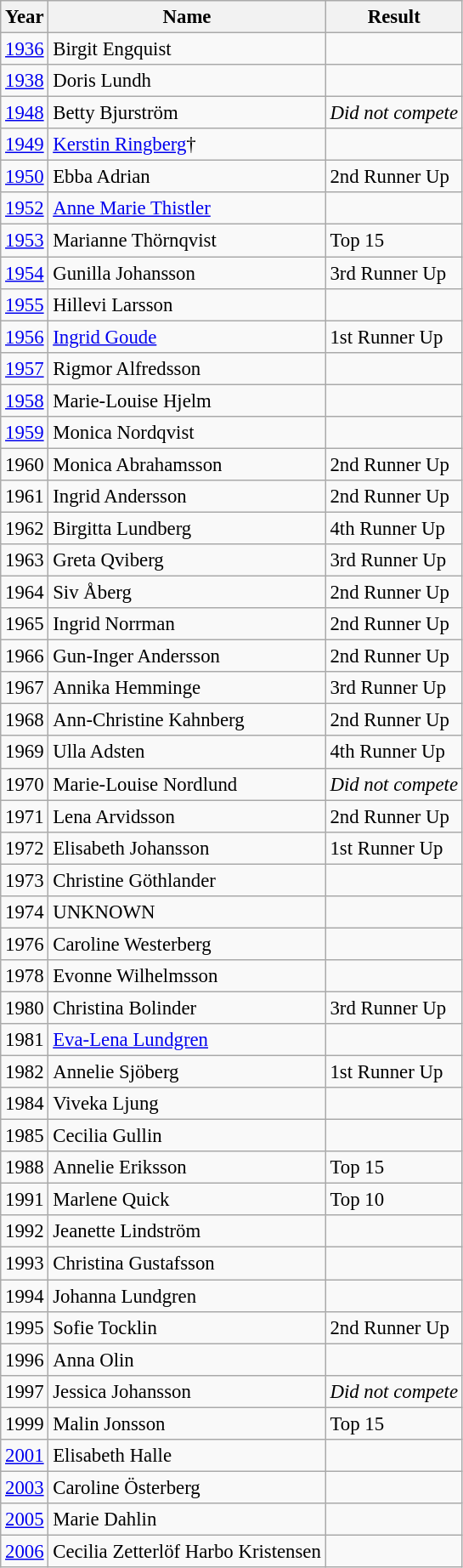<table class="wikitable" style="font-size:95%;">
<tr>
<th>Year</th>
<th>Name</th>
<th>Result</th>
</tr>
<tr>
<td><a href='#'>1936</a></td>
<td>Birgit Engquist</td>
<td></td>
</tr>
<tr>
<td><a href='#'>1938</a></td>
<td>Doris Lundh</td>
<td></td>
</tr>
<tr>
<td><a href='#'>1948</a></td>
<td>Betty Bjurström</td>
<td><em>Did not compete</em></td>
</tr>
<tr>
<td><a href='#'>1949</a></td>
<td><a href='#'>Kerstin Ringberg</a>†</td>
<td></td>
</tr>
<tr>
<td><a href='#'>1950</a></td>
<td>Ebba Adrian</td>
<td>2nd Runner Up</td>
</tr>
<tr>
<td><a href='#'>1952</a></td>
<td><a href='#'>Anne Marie Thistler</a></td>
<td></td>
</tr>
<tr>
<td><a href='#'>1953</a></td>
<td>Marianne Thörnqvist</td>
<td>Top 15</td>
</tr>
<tr>
<td><a href='#'>1954</a></td>
<td>Gunilla Johansson</td>
<td>3rd Runner Up</td>
</tr>
<tr>
<td><a href='#'>1955</a></td>
<td>Hillevi Larsson</td>
<td></td>
</tr>
<tr>
<td><a href='#'>1956</a></td>
<td><a href='#'>Ingrid Goude</a></td>
<td>1st Runner Up</td>
</tr>
<tr>
<td><a href='#'>1957</a></td>
<td>Rigmor Alfredsson</td>
<td></td>
</tr>
<tr>
<td><a href='#'>1958</a></td>
<td>Marie-Louise Hjelm</td>
<td></td>
</tr>
<tr>
<td><a href='#'>1959</a></td>
<td>Monica Nordqvist</td>
<td></td>
</tr>
<tr>
<td>1960</td>
<td>Monica Abrahamsson</td>
<td>2nd Runner Up</td>
</tr>
<tr>
<td>1961</td>
<td>Ingrid Andersson</td>
<td>2nd Runner Up</td>
</tr>
<tr>
<td>1962</td>
<td>Birgitta Lundberg</td>
<td>4th Runner Up</td>
</tr>
<tr>
<td>1963</td>
<td>Greta Qviberg</td>
<td>3rd Runner Up</td>
</tr>
<tr>
<td>1964</td>
<td>Siv Åberg</td>
<td>2nd Runner Up</td>
</tr>
<tr>
<td>1965</td>
<td>Ingrid Norrman</td>
<td>2nd Runner Up</td>
</tr>
<tr>
<td>1966</td>
<td>Gun-Inger Andersson</td>
<td>2nd Runner Up</td>
</tr>
<tr>
<td>1967</td>
<td>Annika Hemminge</td>
<td>3rd Runner Up</td>
</tr>
<tr>
<td>1968</td>
<td>Ann-Christine Kahnberg</td>
<td>2nd Runner Up</td>
</tr>
<tr>
<td>1969</td>
<td>Ulla Adsten</td>
<td>4th Runner Up</td>
</tr>
<tr>
<td>1970</td>
<td>Marie-Louise Nordlund</td>
<td><em>Did not compete</em></td>
</tr>
<tr>
<td>1971</td>
<td>Lena Arvidsson</td>
<td>2nd Runner Up</td>
</tr>
<tr>
<td>1972</td>
<td>Elisabeth Johansson</td>
<td>1st Runner Up</td>
</tr>
<tr>
<td>1973</td>
<td>Christine Göthlander</td>
<td></td>
</tr>
<tr>
<td>1974</td>
<td>UNKNOWN</td>
<td></td>
</tr>
<tr>
<td>1976</td>
<td>Caroline Westerberg</td>
<td></td>
</tr>
<tr>
<td>1978</td>
<td>Evonne Wilhelmsson</td>
<td></td>
</tr>
<tr>
<td>1980</td>
<td>Christina Bolinder</td>
<td>3rd Runner Up</td>
</tr>
<tr>
<td>1981</td>
<td><a href='#'>Eva-Lena Lundgren</a></td>
<td></td>
</tr>
<tr>
<td>1982</td>
<td>Annelie Sjöberg</td>
<td>1st Runner Up</td>
</tr>
<tr>
<td>1984</td>
<td>Viveka Ljung</td>
<td></td>
</tr>
<tr>
<td>1985</td>
<td>Cecilia Gullin</td>
<td></td>
</tr>
<tr>
<td>1988</td>
<td>Annelie Eriksson</td>
<td>Top 15</td>
</tr>
<tr>
<td>1991</td>
<td>Marlene Quick</td>
<td>Top 10</td>
</tr>
<tr>
<td>1992</td>
<td>Jeanette Lindström</td>
<td></td>
</tr>
<tr>
<td>1993</td>
<td>Christina Gustafsson</td>
<td></td>
</tr>
<tr>
<td>1994</td>
<td>Johanna Lundgren</td>
<td></td>
</tr>
<tr>
<td>1995</td>
<td>Sofie Tocklin</td>
<td>2nd Runner Up</td>
</tr>
<tr>
<td>1996</td>
<td>Anna Olin</td>
<td></td>
</tr>
<tr>
<td>1997</td>
<td>Jessica Johansson</td>
<td><em>Did not compete</em></td>
</tr>
<tr>
<td>1999</td>
<td>Malin Jonsson</td>
<td>Top 15</td>
</tr>
<tr>
<td><a href='#'>2001</a></td>
<td>Elisabeth Halle</td>
<td></td>
</tr>
<tr>
<td><a href='#'>2003</a></td>
<td>Caroline Österberg</td>
<td></td>
</tr>
<tr>
<td><a href='#'>2005</a></td>
<td>Marie Dahlin</td>
<td></td>
</tr>
<tr>
<td><a href='#'>2006</a></td>
<td>Cecilia Zetterlöf Harbo Kristensen</td>
<td></td>
</tr>
</table>
